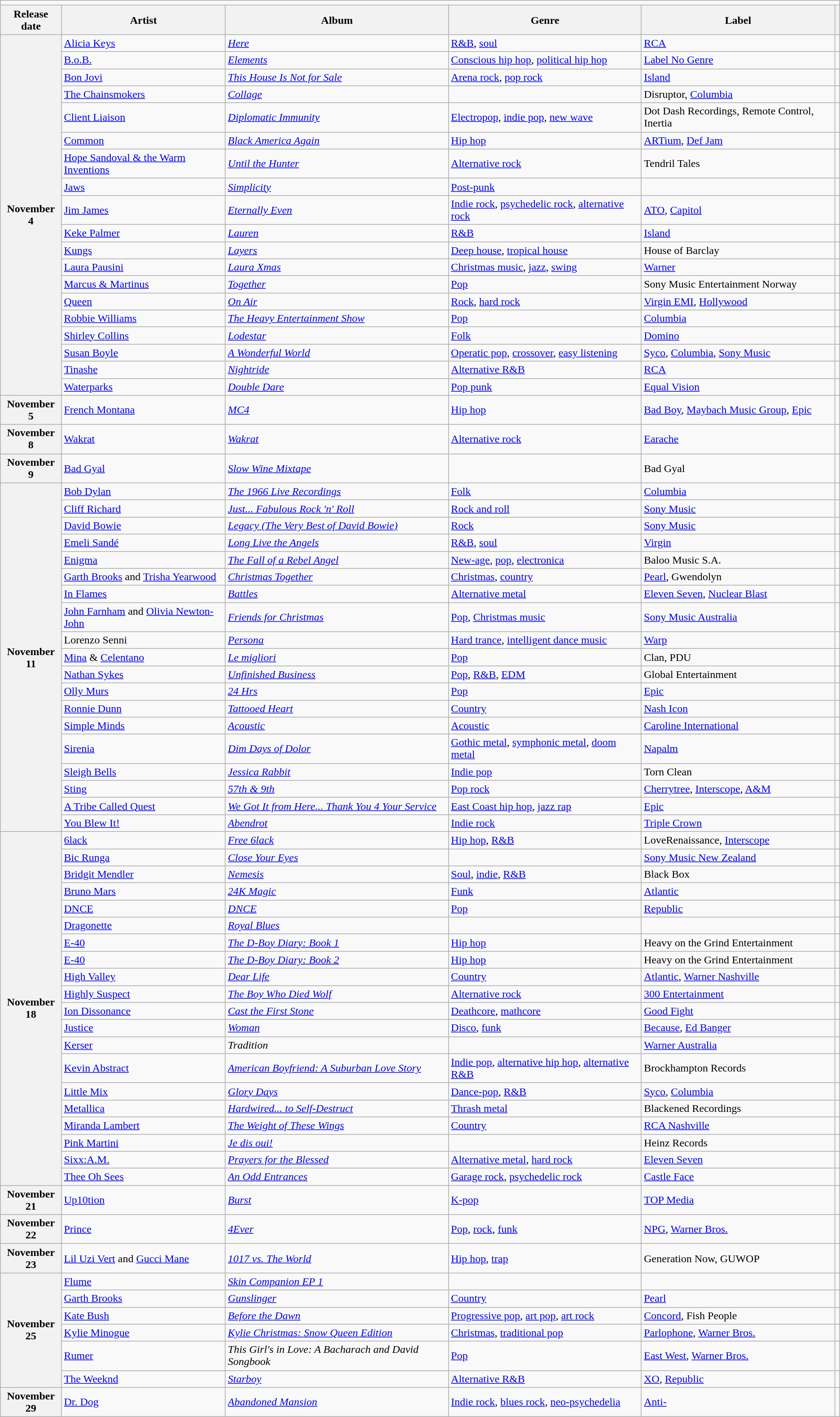<table class="wikitable plainrowheaders">
<tr>
<td colspan="6" style="text-align:center;"></td>
</tr>
<tr>
<th scope="col">Release date</th>
<th scope="col">Artist</th>
<th scope="col">Album</th>
<th scope="col">Genre</th>
<th scope="col">Label</th>
<th scope="col"></th>
</tr>
<tr>
<th scope="row" rowspan="19" style="text-align:center;">November<br>4</th>
<td><a href='#'>Alicia Keys</a></td>
<td><em><a href='#'>Here</a></em></td>
<td><a href='#'>R&B</a>, <a href='#'>soul</a></td>
<td><a href='#'>RCA</a></td>
<td></td>
</tr>
<tr>
<td><a href='#'>B.o.B.</a></td>
<td><em><a href='#'>Elements</a></em></td>
<td><a href='#'>Conscious hip hop</a>, <a href='#'>political hip hop</a></td>
<td><a href='#'>Label No Genre</a></td>
<td></td>
</tr>
<tr>
<td><a href='#'>Bon Jovi</a></td>
<td><em><a href='#'>This House Is Not for Sale</a></em></td>
<td><a href='#'>Arena rock</a>, <a href='#'>pop rock</a></td>
<td><a href='#'>Island</a></td>
<td></td>
</tr>
<tr>
<td><a href='#'>The Chainsmokers</a></td>
<td><em><a href='#'>Collage</a></em></td>
<td></td>
<td>Disruptor, <a href='#'>Columbia</a></td>
<td></td>
</tr>
<tr>
<td><a href='#'>Client Liaison</a></td>
<td><em><a href='#'>Diplomatic Immunity</a></em></td>
<td><a href='#'>Electropop</a>, <a href='#'>indie pop</a>, <a href='#'>new wave</a></td>
<td>Dot Dash Recordings, Remote Control, Inertia</td>
<td></td>
</tr>
<tr>
<td><a href='#'>Common</a></td>
<td><em><a href='#'>Black America Again</a></em></td>
<td><a href='#'>Hip hop</a></td>
<td><a href='#'>ARTium</a>, <a href='#'>Def Jam</a></td>
<td></td>
</tr>
<tr>
<td><a href='#'>Hope Sandoval & the Warm Inventions</a></td>
<td><em><a href='#'>Until the Hunter</a></em></td>
<td><a href='#'>Alternative rock</a></td>
<td>Tendril Tales</td>
<td></td>
</tr>
<tr>
<td><a href='#'>Jaws</a></td>
<td><em><a href='#'>Simplicity</a></em></td>
<td><a href='#'>Post-punk</a></td>
<td></td>
<td></td>
</tr>
<tr>
<td><a href='#'>Jim James</a></td>
<td><em><a href='#'>Eternally Even</a></em></td>
<td><a href='#'>Indie rock</a>, <a href='#'>psychedelic rock</a>, <a href='#'>alternative rock</a></td>
<td><a href='#'>ATO</a>, <a href='#'>Capitol</a></td>
<td></td>
</tr>
<tr>
<td><a href='#'>Keke Palmer</a></td>
<td><em><a href='#'>Lauren</a></em></td>
<td><a href='#'>R&B</a></td>
<td><a href='#'>Island</a></td>
<td></td>
</tr>
<tr>
<td><a href='#'>Kungs</a></td>
<td><em><a href='#'>Layers</a></em></td>
<td><a href='#'>Deep house</a>, <a href='#'>tropical house</a></td>
<td>House of Barclay</td>
<td></td>
</tr>
<tr>
<td><a href='#'>Laura Pausini</a></td>
<td><em><a href='#'>Laura Xmas</a></em></td>
<td><a href='#'>Christmas music</a>, <a href='#'>jazz</a>, <a href='#'>swing</a></td>
<td><a href='#'>Warner</a></td>
<td></td>
</tr>
<tr>
<td><a href='#'>Marcus & Martinus</a></td>
<td><em><a href='#'>Together</a></em></td>
<td><a href='#'>Pop</a></td>
<td>Sony Music Entertainment Norway</td>
<td></td>
</tr>
<tr>
<td><a href='#'>Queen</a></td>
<td><em><a href='#'>On Air</a></em></td>
<td><a href='#'>Rock</a>, <a href='#'>hard rock</a></td>
<td><a href='#'>Virgin EMI</a>, <a href='#'>Hollywood</a></td>
<td></td>
</tr>
<tr>
<td><a href='#'>Robbie Williams</a></td>
<td><em><a href='#'>The Heavy Entertainment Show</a></em></td>
<td><a href='#'>Pop</a></td>
<td><a href='#'>Columbia</a></td>
<td></td>
</tr>
<tr>
<td><a href='#'>Shirley Collins</a></td>
<td><em><a href='#'>Lodestar</a></em></td>
<td><a href='#'>Folk</a></td>
<td><a href='#'>Domino</a></td>
<td></td>
</tr>
<tr>
<td><a href='#'>Susan Boyle</a></td>
<td><em><a href='#'>A Wonderful World</a></em></td>
<td><a href='#'>Operatic pop</a>, <a href='#'>crossover</a>, <a href='#'>easy listening</a></td>
<td><a href='#'>Syco</a>, <a href='#'>Columbia</a>, <a href='#'>Sony Music</a></td>
<td></td>
</tr>
<tr>
<td><a href='#'>Tinashe</a></td>
<td><em><a href='#'>Nightride</a></em></td>
<td><a href='#'>Alternative R&B</a></td>
<td><a href='#'>RCA</a></td>
<td></td>
</tr>
<tr>
<td><a href='#'>Waterparks</a></td>
<td><em><a href='#'>Double Dare</a></em></td>
<td><a href='#'>Pop punk</a></td>
<td><a href='#'>Equal Vision</a></td>
<td></td>
</tr>
<tr>
<th scope="row" style="text-align:center;">November<br>5</th>
<td><a href='#'>French Montana</a></td>
<td><em><a href='#'>MC4</a></em></td>
<td><a href='#'>Hip hop</a></td>
<td><a href='#'>Bad Boy</a>, <a href='#'>Maybach Music Group</a>, <a href='#'>Epic</a></td>
<td></td>
</tr>
<tr>
<th scope="row" style="text-align:center;">November<br>8</th>
<td><a href='#'>Wakrat</a></td>
<td><em><a href='#'>Wakrat</a></em></td>
<td><a href='#'>Alternative rock</a></td>
<td><a href='#'>Earache</a></td>
<td></td>
</tr>
<tr>
<th scope="row" style="text-align:center;">November<br>9</th>
<td><a href='#'>Bad Gyal</a></td>
<td><em><a href='#'>Slow Wine Mixtape</a></em></td>
<td></td>
<td>Bad Gyal</td>
<td></td>
</tr>
<tr>
<th scope="row" rowspan="19" style="text-align:center;">November<br>11</th>
<td><a href='#'>Bob Dylan</a></td>
<td><em><a href='#'>The 1966 Live Recordings</a></em></td>
<td><a href='#'>Folk</a></td>
<td><a href='#'>Columbia</a></td>
<td></td>
</tr>
<tr>
<td><a href='#'>Cliff Richard</a></td>
<td><em><a href='#'>Just... Fabulous Rock 'n' Roll</a></em></td>
<td><a href='#'>Rock and roll</a></td>
<td><a href='#'>Sony Music</a></td>
<td></td>
</tr>
<tr>
<td><a href='#'>David Bowie</a></td>
<td><em><a href='#'>Legacy (The Very Best of David Bowie)</a></em></td>
<td><a href='#'>Rock</a></td>
<td><a href='#'>Sony Music</a></td>
<td></td>
</tr>
<tr>
<td><a href='#'>Emeli Sandé</a></td>
<td><em><a href='#'>Long Live the Angels</a></em></td>
<td><a href='#'>R&B</a>, <a href='#'>soul</a></td>
<td><a href='#'>Virgin</a></td>
<td></td>
</tr>
<tr>
<td><a href='#'>Enigma</a></td>
<td><em><a href='#'>The Fall of a Rebel Angel</a></em></td>
<td><a href='#'>New-age</a>, <a href='#'>pop</a>, <a href='#'>electronica</a></td>
<td>Baloo Music S.A.</td>
<td></td>
</tr>
<tr>
<td><a href='#'>Garth Brooks</a> and <a href='#'>Trisha Yearwood</a></td>
<td><em><a href='#'>Christmas Together</a></em></td>
<td><a href='#'>Christmas</a>, <a href='#'>country</a></td>
<td><a href='#'>Pearl</a>, Gwendolyn</td>
<td></td>
</tr>
<tr>
<td><a href='#'>In Flames</a></td>
<td><em><a href='#'>Battles</a></em></td>
<td><a href='#'>Alternative metal</a></td>
<td><a href='#'>Eleven Seven</a>, <a href='#'>Nuclear Blast</a></td>
<td></td>
</tr>
<tr>
<td><a href='#'>John Farnham</a> and <a href='#'>Olivia Newton-John</a></td>
<td><em><a href='#'>Friends for Christmas</a></em></td>
<td><a href='#'>Pop</a>, <a href='#'>Christmas music</a></td>
<td><a href='#'>Sony Music Australia</a></td>
<td></td>
</tr>
<tr>
<td>Lorenzo Senni</td>
<td><em><a href='#'>Persona</a></em></td>
<td><a href='#'>Hard trance</a>, <a href='#'>intelligent dance music</a></td>
<td><a href='#'>Warp</a></td>
<td></td>
</tr>
<tr>
<td><a href='#'>Mina</a> & <a href='#'>Celentano</a></td>
<td><em><a href='#'>Le migliori</a></em></td>
<td><a href='#'>Pop</a></td>
<td>Clan, PDU</td>
<td></td>
</tr>
<tr>
<td><a href='#'>Nathan Sykes</a></td>
<td><em><a href='#'>Unfinished Business</a></em></td>
<td><a href='#'>Pop</a>, <a href='#'>R&B</a>, <a href='#'>EDM</a></td>
<td>Global Entertainment</td>
<td></td>
</tr>
<tr>
<td><a href='#'>Olly Murs</a></td>
<td><em><a href='#'>24 Hrs</a></em></td>
<td><a href='#'>Pop</a></td>
<td><a href='#'>Epic</a></td>
<td></td>
</tr>
<tr>
<td><a href='#'>Ronnie Dunn</a></td>
<td><em><a href='#'>Tattooed Heart</a></em></td>
<td><a href='#'>Country</a></td>
<td><a href='#'>Nash Icon</a></td>
<td></td>
</tr>
<tr>
<td><a href='#'>Simple Minds</a></td>
<td><em><a href='#'>Acoustic</a></em></td>
<td><a href='#'>Acoustic</a></td>
<td><a href='#'>Caroline International</a></td>
<td></td>
</tr>
<tr>
<td><a href='#'>Sirenia</a></td>
<td><em><a href='#'>Dim Days of Dolor</a></em></td>
<td><a href='#'>Gothic metal</a>, <a href='#'>symphonic metal</a>, <a href='#'>doom metal</a></td>
<td><a href='#'>Napalm</a></td>
<td></td>
</tr>
<tr>
<td><a href='#'>Sleigh Bells</a></td>
<td><em><a href='#'>Jessica Rabbit</a></em></td>
<td><a href='#'>Indie pop</a></td>
<td>Torn Clean</td>
<td></td>
</tr>
<tr>
<td><a href='#'>Sting</a></td>
<td><em><a href='#'>57th & 9th</a></em></td>
<td><a href='#'>Pop rock</a></td>
<td><a href='#'>Cherrytree</a>, <a href='#'>Interscope</a>, <a href='#'>A&M</a></td>
<td></td>
</tr>
<tr>
<td><a href='#'>A Tribe Called Quest</a></td>
<td><em><a href='#'>We Got It from Here... Thank You 4 Your Service</a></em></td>
<td><a href='#'>East Coast hip hop</a>, <a href='#'>jazz rap</a></td>
<td><a href='#'>Epic</a></td>
<td></td>
</tr>
<tr>
<td><a href='#'>You Blew It!</a></td>
<td><em><a href='#'>Abendrot</a></em></td>
<td><a href='#'>Indie rock</a></td>
<td><a href='#'>Triple Crown</a></td>
<td></td>
</tr>
<tr>
<th scope="row" rowspan="20" style="text-align:center;">November<br>18</th>
<td><a href='#'>6lack</a></td>
<td><em><a href='#'>Free 6lack</a></em></td>
<td><a href='#'>Hip hop</a>, <a href='#'>R&B</a></td>
<td>LoveRenaissance, <a href='#'>Interscope</a></td>
<td></td>
</tr>
<tr>
<td><a href='#'>Bic Runga</a></td>
<td><em><a href='#'>Close Your Eyes</a></em></td>
<td></td>
<td><a href='#'>Sony Music New Zealand</a></td>
<td></td>
</tr>
<tr>
<td><a href='#'>Bridgit Mendler</a></td>
<td><em><a href='#'>Nemesis</a></em></td>
<td><a href='#'>Soul</a>, <a href='#'>indie</a>, <a href='#'>R&B</a></td>
<td>Black Box</td>
<td></td>
</tr>
<tr>
<td><a href='#'>Bruno Mars</a></td>
<td><em><a href='#'>24K Magic</a></em></td>
<td><a href='#'>Funk</a></td>
<td><a href='#'>Atlantic</a></td>
<td></td>
</tr>
<tr>
<td><a href='#'>DNCE</a></td>
<td><em><a href='#'>DNCE</a></em></td>
<td><a href='#'>Pop</a></td>
<td><a href='#'>Republic</a></td>
<td></td>
</tr>
<tr>
<td><a href='#'>Dragonette</a></td>
<td><em><a href='#'>Royal Blues</a></em></td>
<td></td>
<td></td>
<td></td>
</tr>
<tr>
<td><a href='#'>E-40</a></td>
<td><em><a href='#'>The D-Boy Diary: Book 1</a></em></td>
<td><a href='#'>Hip hop</a></td>
<td>Heavy on the Grind Entertainment</td>
<td></td>
</tr>
<tr>
<td><a href='#'>E-40</a></td>
<td><em><a href='#'>The D-Boy Diary: Book 2</a></em></td>
<td><a href='#'>Hip hop</a></td>
<td>Heavy on the Grind Entertainment</td>
<td></td>
</tr>
<tr>
<td><a href='#'>High Valley</a></td>
<td><em><a href='#'>Dear Life</a></em></td>
<td><a href='#'>Country</a></td>
<td><a href='#'>Atlantic</a>, <a href='#'>Warner Nashville</a></td>
<td></td>
</tr>
<tr>
<td><a href='#'>Highly Suspect</a></td>
<td><em><a href='#'>The Boy Who Died Wolf</a></em></td>
<td><a href='#'>Alternative rock</a></td>
<td><a href='#'>300 Entertainment</a></td>
<td></td>
</tr>
<tr>
<td><a href='#'>Ion Dissonance</a></td>
<td><em><a href='#'>Cast the First Stone</a></em></td>
<td><a href='#'>Deathcore</a>, <a href='#'>mathcore</a></td>
<td><a href='#'>Good Fight</a></td>
<td></td>
</tr>
<tr>
<td><a href='#'>Justice</a></td>
<td><em><a href='#'>Woman</a></em></td>
<td><a href='#'>Disco</a>, <a href='#'>funk</a></td>
<td><a href='#'>Because</a>, <a href='#'>Ed Banger</a></td>
<td></td>
</tr>
<tr>
<td><a href='#'>Kerser</a></td>
<td><em>Tradition</em></td>
<td></td>
<td><a href='#'>Warner Australia</a></td>
<td></td>
</tr>
<tr>
<td><a href='#'>Kevin Abstract</a></td>
<td><em><a href='#'>American Boyfriend: A Suburban Love Story</a></em></td>
<td><a href='#'>Indie pop</a>, <a href='#'>alternative hip hop</a>, <a href='#'>alternative R&B</a></td>
<td>Brockhampton Records</td>
<td></td>
</tr>
<tr>
<td><a href='#'>Little Mix</a></td>
<td><em><a href='#'>Glory Days</a></em></td>
<td><a href='#'>Dance-pop</a>, <a href='#'>R&B</a></td>
<td><a href='#'>Syco</a>, <a href='#'>Columbia</a></td>
<td></td>
</tr>
<tr>
<td><a href='#'>Metallica</a></td>
<td><em><a href='#'>Hardwired... to Self-Destruct</a></em></td>
<td><a href='#'>Thrash metal</a></td>
<td>Blackened Recordings</td>
<td></td>
</tr>
<tr>
<td><a href='#'>Miranda Lambert</a></td>
<td><em><a href='#'>The Weight of These Wings</a></em></td>
<td><a href='#'>Country</a></td>
<td><a href='#'>RCA Nashville</a></td>
<td></td>
</tr>
<tr>
<td><a href='#'>Pink Martini</a></td>
<td><em><a href='#'>Je dis oui!</a></em></td>
<td></td>
<td>Heinz Records</td>
<td></td>
</tr>
<tr>
<td><a href='#'>Sixx:A.M.</a></td>
<td><em><a href='#'>Prayers for the Blessed</a></em></td>
<td><a href='#'>Alternative metal</a>, <a href='#'>hard rock</a></td>
<td><a href='#'>Eleven Seven</a></td>
<td></td>
</tr>
<tr>
<td><a href='#'>Thee Oh Sees</a></td>
<td><em><a href='#'>An Odd Entrances</a></em></td>
<td><a href='#'>Garage rock</a>, <a href='#'>psychedelic rock</a></td>
<td><a href='#'>Castle Face</a></td>
<td></td>
</tr>
<tr>
<th scope="row" style="text-align:center;">November<br>21</th>
<td><a href='#'>Up10tion</a></td>
<td><em><a href='#'>Burst</a></em></td>
<td><a href='#'>K-pop</a></td>
<td><a href='#'>TOP Media</a></td>
<td></td>
</tr>
<tr>
<th scope="row" style="text-align:center;">November<br>22</th>
<td><a href='#'>Prince</a></td>
<td><em><a href='#'>4Ever</a></em></td>
<td><a href='#'>Pop</a>, <a href='#'>rock</a>, <a href='#'>funk</a></td>
<td><a href='#'>NPG</a>, <a href='#'>Warner Bros.</a></td>
<td></td>
</tr>
<tr>
<th scope="row" style="text-align:center;">November<br>23</th>
<td><a href='#'>Lil Uzi Vert</a> and <a href='#'>Gucci Mane</a></td>
<td><em><a href='#'>1017 vs. The World</a></em></td>
<td><a href='#'>Hip hop</a>, <a href='#'>trap</a></td>
<td>Generation Now, GUWOP</td>
<td></td>
</tr>
<tr>
<th scope="row" rowspan="6" style="text-align:center;">November<br>25</th>
<td><a href='#'>Flume</a></td>
<td><em><a href='#'>Skin Companion EP 1</a></em></td>
<td></td>
<td></td>
<td></td>
</tr>
<tr>
<td><a href='#'>Garth Brooks</a></td>
<td><em><a href='#'>Gunslinger</a></em></td>
<td><a href='#'>Country</a></td>
<td><a href='#'>Pearl</a></td>
<td></td>
</tr>
<tr>
<td><a href='#'>Kate Bush</a></td>
<td><em><a href='#'>Before the Dawn</a></em></td>
<td><a href='#'>Progressive pop</a>, <a href='#'>art pop</a>, <a href='#'>art rock</a></td>
<td><a href='#'>Concord</a>, Fish People</td>
<td></td>
</tr>
<tr>
<td><a href='#'>Kylie Minogue</a></td>
<td><em><a href='#'>Kylie Christmas: Snow Queen Edition</a></em></td>
<td><a href='#'>Christmas</a>, <a href='#'>traditional pop</a></td>
<td><a href='#'>Parlophone</a>, <a href='#'>Warner Bros.</a></td>
<td></td>
</tr>
<tr>
<td><a href='#'>Rumer</a></td>
<td><em>This Girl's in Love: A Bacharach and David Songbook</em></td>
<td><a href='#'>Pop</a></td>
<td><a href='#'>East West</a>, <a href='#'>Warner Bros.</a></td>
<td></td>
</tr>
<tr>
<td><a href='#'>The Weeknd</a></td>
<td><em><a href='#'>Starboy</a></em></td>
<td><a href='#'>Alternative R&B</a></td>
<td><a href='#'>XO</a>, <a href='#'>Republic</a></td>
<td></td>
</tr>
<tr>
<th scope="row" style="text-align:center;">November<br>29</th>
<td><a href='#'>Dr. Dog</a></td>
<td><em><a href='#'>Abandoned Mansion</a></em></td>
<td><a href='#'>Indie rock</a>, <a href='#'>blues rock</a>, <a href='#'>neo-psychedelia</a></td>
<td><a href='#'>Anti-</a></td>
<td></td>
</tr>
</table>
